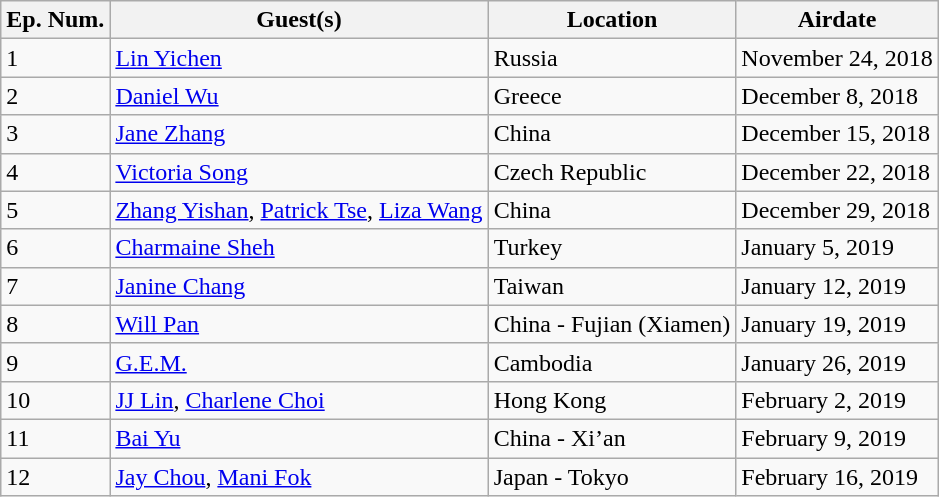<table class="wikitable">
<tr>
<th>Ep. Num.</th>
<th>Guest(s)</th>
<th>Location</th>
<th>Airdate</th>
</tr>
<tr>
<td>1</td>
<td><a href='#'>Lin Yichen</a></td>
<td>Russia</td>
<td>November 24, 2018</td>
</tr>
<tr>
<td>2</td>
<td><a href='#'>Daniel Wu</a></td>
<td>Greece</td>
<td>December 8, 2018</td>
</tr>
<tr>
<td>3</td>
<td><a href='#'>Jane Zhang</a></td>
<td>China</td>
<td>December 15, 2018</td>
</tr>
<tr>
<td>4</td>
<td><a href='#'>Victoria Song</a></td>
<td>Czech Republic</td>
<td>December 22, 2018</td>
</tr>
<tr>
<td>5</td>
<td><a href='#'>Zhang Yishan</a>, <a href='#'>Patrick Tse</a>, <a href='#'>Liza Wang</a></td>
<td>China</td>
<td>December 29, 2018</td>
</tr>
<tr>
<td>6</td>
<td><a href='#'>Charmaine Sheh</a></td>
<td>Turkey</td>
<td>January 5, 2019</td>
</tr>
<tr>
<td>7</td>
<td><a href='#'>Janine Chang</a></td>
<td>Taiwan</td>
<td>January 12, 2019</td>
</tr>
<tr>
<td>8</td>
<td><a href='#'>Will Pan</a></td>
<td>China - Fujian (Xiamen)</td>
<td>January 19, 2019</td>
</tr>
<tr>
<td>9</td>
<td><a href='#'>G.E.M.</a></td>
<td>Cambodia</td>
<td>January 26, 2019</td>
</tr>
<tr>
<td>10</td>
<td><a href='#'>JJ Lin</a>, <a href='#'>Charlene Choi</a></td>
<td>Hong Kong</td>
<td>February 2, 2019</td>
</tr>
<tr>
<td>11</td>
<td><a href='#'>Bai Yu</a></td>
<td>China - Xi’an</td>
<td>February 9, 2019</td>
</tr>
<tr>
<td>12</td>
<td><a href='#'>Jay Chou</a>, <a href='#'>Mani Fok</a></td>
<td>Japan - Tokyo</td>
<td>February 16, 2019</td>
</tr>
</table>
